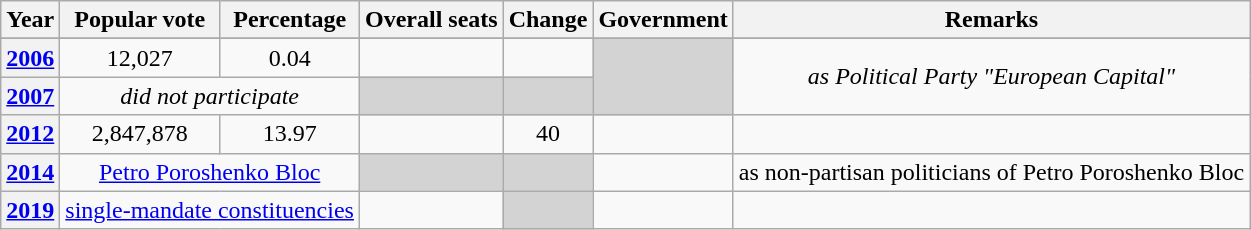<table class="wikitable" style="text-align:center">
<tr>
<th>Year</th>
<th>Popular vote</th>
<th>Percentage</th>
<th>Overall seats</th>
<th>Change</th>
<th>Government</th>
<th>Remarks</th>
</tr>
<tr>
</tr>
<tr>
<th><a href='#'>2006</a></th>
<td>12,027</td>
<td>0.04</td>
<td></td>
<td></td>
<td rowspan=2 bgcolor="lightgrey"></td>
<td rowspan=2><em>as Political Party "European Capital"</em></td>
</tr>
<tr>
<th><a href='#'>2007</a></th>
<td colspan=2><em>did not participate</em></td>
<td bgcolor="lightgrey"></td>
<td bgcolor="lightgrey"></td>
</tr>
<tr>
<th><a href='#'>2012</a></th>
<td>2,847,878</td>
<td>13.97</td>
<td></td>
<td> 40</td>
<td></td>
<td></td>
</tr>
<tr>
<th><a href='#'>2014</a></th>
<td colspan=2><a href='#'>Petro Poroshenko Bloc</a></td>
<td bgcolor="lightgrey"></td>
<td bgcolor="lightgrey"></td>
<td></td>
<td>as non-partisan politicians of Petro Poroshenko Bloc</td>
</tr>
<tr>
<th><a href='#'>2019</a></th>
<td colspan=2><a href='#'>single-mandate constituencies</a></td>
<td></td>
<td bgcolor="lightgrey"></td>
<td></td>
<td></td>
</tr>
</table>
